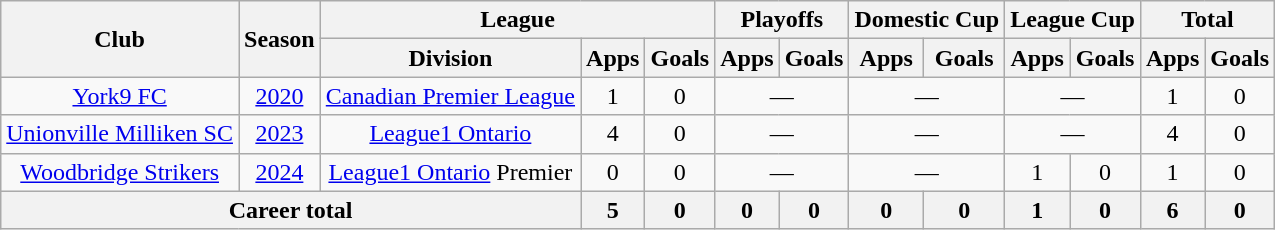<table class="wikitable" style="text-align:center">
<tr>
<th rowspan="2">Club</th>
<th rowspan="2">Season</th>
<th colspan="3">League</th>
<th colspan="2">Playoffs</th>
<th colspan="2">Domestic Cup</th>
<th colspan="2">League Cup</th>
<th colspan="2">Total</th>
</tr>
<tr>
<th>Division</th>
<th>Apps</th>
<th>Goals</th>
<th>Apps</th>
<th>Goals</th>
<th>Apps</th>
<th>Goals</th>
<th>Apps</th>
<th>Goals</th>
<th>Apps</th>
<th>Goals</th>
</tr>
<tr>
<td><a href='#'>York9 FC</a></td>
<td><a href='#'>2020</a></td>
<td><a href='#'>Canadian Premier League</a></td>
<td>1</td>
<td>0</td>
<td colspan="2">—</td>
<td colspan="2">—</td>
<td colspan="2">—</td>
<td>1</td>
<td>0</td>
</tr>
<tr>
<td><a href='#'>Unionville Milliken SC</a></td>
<td><a href='#'>2023</a></td>
<td><a href='#'>League1 Ontario</a></td>
<td>4</td>
<td>0</td>
<td colspan="2">—</td>
<td colspan="2">—</td>
<td colspan="2">—</td>
<td>4</td>
<td>0</td>
</tr>
<tr>
<td><a href='#'>Woodbridge Strikers</a></td>
<td><a href='#'>2024</a></td>
<td><a href='#'>League1 Ontario</a> Premier</td>
<td>0</td>
<td>0</td>
<td colspan="2">—</td>
<td colspan="2">—</td>
<td>1</td>
<td>0</td>
<td>1</td>
<td>0</td>
</tr>
<tr>
<th colspan="3">Career total</th>
<th>5</th>
<th>0</th>
<th>0</th>
<th>0</th>
<th>0</th>
<th>0</th>
<th>1</th>
<th>0</th>
<th>6</th>
<th>0</th>
</tr>
</table>
